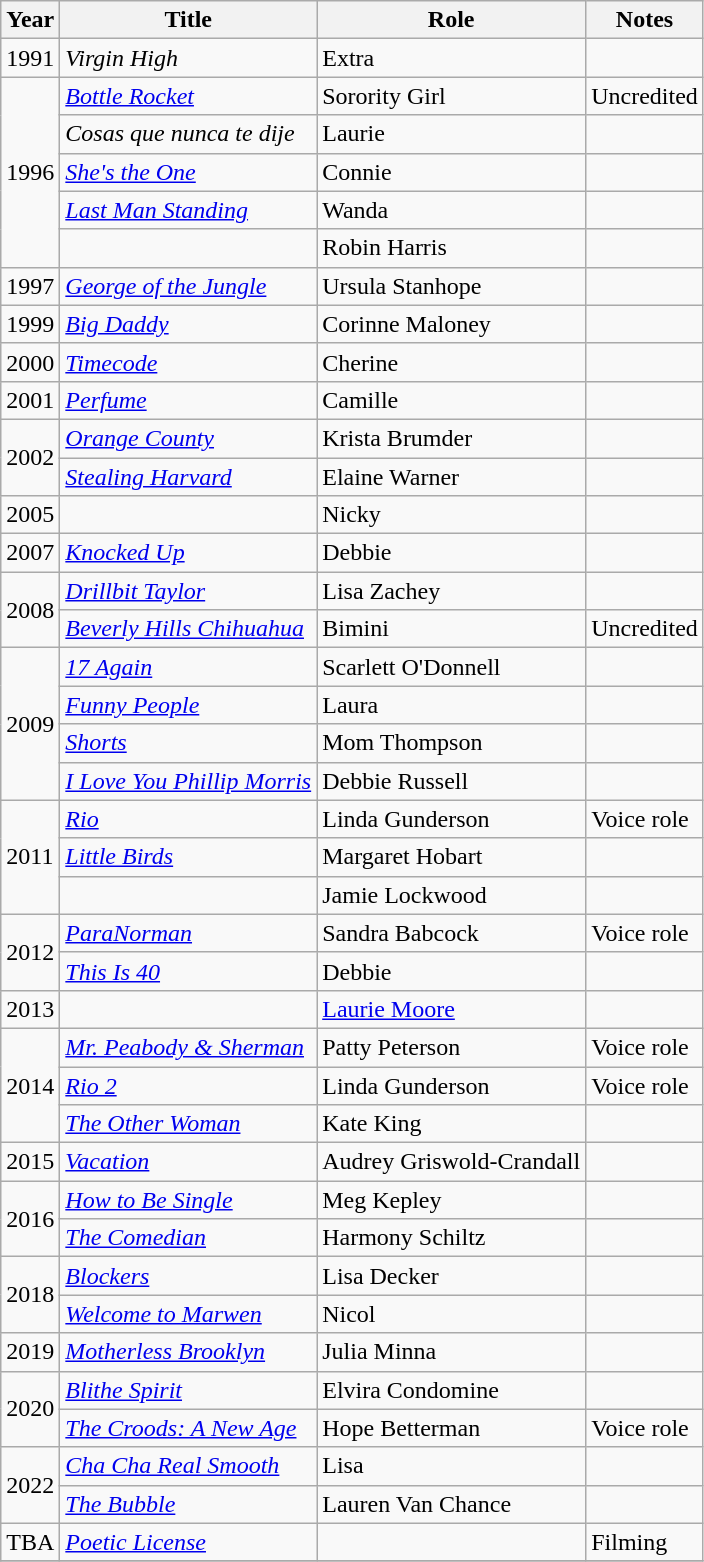<table class="wikitable sortable">
<tr>
<th>Year</th>
<th>Title</th>
<th>Role</th>
<th>Notes</th>
</tr>
<tr>
<td>1991</td>
<td><em>Virgin High</em></td>
<td>Extra</td>
<td></td>
</tr>
<tr>
<td rowspan="5">1996</td>
<td><em><a href='#'>Bottle Rocket</a></em></td>
<td>Sorority Girl</td>
<td>Uncredited</td>
</tr>
<tr>
<td><em>Cosas que nunca te dije</em></td>
<td>Laurie</td>
<td></td>
</tr>
<tr>
<td><em><a href='#'>She's the One</a></em></td>
<td>Connie</td>
<td></td>
</tr>
<tr>
<td><em><a href='#'>Last Man Standing</a></em></td>
<td>Wanda</td>
<td></td>
</tr>
<tr>
<td><em></em></td>
<td>Robin Harris</td>
<td></td>
</tr>
<tr>
<td>1997</td>
<td><em><a href='#'>George of the Jungle</a></em></td>
<td>Ursula Stanhope</td>
<td></td>
</tr>
<tr>
<td>1999</td>
<td><em><a href='#'>Big Daddy</a></em></td>
<td>Corinne Maloney</td>
<td></td>
</tr>
<tr>
<td>2000</td>
<td><em><a href='#'>Timecode</a></em></td>
<td>Cherine</td>
<td></td>
</tr>
<tr>
<td>2001</td>
<td><em><a href='#'>Perfume</a></em></td>
<td>Camille</td>
<td></td>
</tr>
<tr>
<td rowspan="2">2002</td>
<td><em><a href='#'>Orange County</a></em></td>
<td>Krista Brumder</td>
<td></td>
</tr>
<tr>
<td><em><a href='#'>Stealing Harvard</a></em></td>
<td>Elaine Warner</td>
<td></td>
</tr>
<tr>
<td>2005</td>
<td><em></em></td>
<td>Nicky</td>
<td></td>
</tr>
<tr>
<td>2007</td>
<td><em><a href='#'>Knocked Up</a></em></td>
<td>Debbie</td>
<td></td>
</tr>
<tr>
<td rowspan="2">2008</td>
<td><em><a href='#'>Drillbit Taylor</a></em></td>
<td>Lisa Zachey</td>
<td></td>
</tr>
<tr>
<td><em><a href='#'>Beverly Hills Chihuahua</a></em></td>
<td>Bimini</td>
<td>Uncredited</td>
</tr>
<tr>
<td rowspan="4">2009</td>
<td><em><a href='#'>17 Again</a></em></td>
<td>Scarlett O'Donnell</td>
<td></td>
</tr>
<tr>
<td><em><a href='#'>Funny People</a></em></td>
<td>Laura</td>
<td></td>
</tr>
<tr>
<td><em><a href='#'>Shorts</a></em></td>
<td>Mom Thompson</td>
<td></td>
</tr>
<tr>
<td><em><a href='#'>I Love You Phillip Morris</a></em></td>
<td>Debbie Russell</td>
<td></td>
</tr>
<tr>
<td rowspan="3">2011</td>
<td><em><a href='#'>Rio</a></em></td>
<td>Linda Gunderson</td>
<td>Voice role</td>
</tr>
<tr>
<td><em><a href='#'>Little Birds</a></em></td>
<td>Margaret Hobart</td>
<td></td>
</tr>
<tr>
<td><em></em></td>
<td>Jamie Lockwood</td>
<td></td>
</tr>
<tr>
<td rowspan="2">2012</td>
<td><em><a href='#'>ParaNorman</a></em></td>
<td>Sandra Babcock</td>
<td>Voice role</td>
</tr>
<tr>
<td><em><a href='#'>This Is 40</a></em></td>
<td>Debbie</td>
<td></td>
</tr>
<tr>
<td>2013</td>
<td><em></em></td>
<td><a href='#'>Laurie Moore</a></td>
<td></td>
</tr>
<tr>
<td rowspan="3">2014</td>
<td><em><a href='#'>Mr. Peabody & Sherman</a></em></td>
<td>Patty Peterson</td>
<td>Voice role</td>
</tr>
<tr>
<td><em><a href='#'>Rio 2</a></em></td>
<td>Linda Gunderson</td>
<td>Voice role</td>
</tr>
<tr>
<td><em><a href='#'>The Other Woman</a></em></td>
<td>Kate King</td>
<td></td>
</tr>
<tr>
<td>2015</td>
<td><em><a href='#'>Vacation</a></em></td>
<td>Audrey Griswold-Crandall</td>
<td></td>
</tr>
<tr>
<td rowspan="2">2016</td>
<td><em><a href='#'>How to Be Single</a></em></td>
<td>Meg Kepley</td>
<td></td>
</tr>
<tr>
<td><em><a href='#'>The Comedian</a></em></td>
<td>Harmony Schiltz</td>
<td></td>
</tr>
<tr>
<td rowspan="2">2018</td>
<td><em><a href='#'>Blockers</a></em></td>
<td>Lisa Decker</td>
<td></td>
</tr>
<tr>
<td><em><a href='#'>Welcome to Marwen</a></em></td>
<td>Nicol</td>
<td></td>
</tr>
<tr>
<td>2019</td>
<td><em><a href='#'>Motherless Brooklyn</a></em></td>
<td>Julia Minna</td>
<td></td>
</tr>
<tr>
<td rowspan="2">2020</td>
<td><em><a href='#'>Blithe Spirit</a></em></td>
<td>Elvira Condomine</td>
<td></td>
</tr>
<tr>
<td><em><a href='#'>The Croods: A New Age</a></em></td>
<td>Hope Betterman</td>
<td>Voice role</td>
</tr>
<tr>
<td rowspan="2">2022</td>
<td><em><a href='#'>Cha Cha Real Smooth</a></em></td>
<td>Lisa</td>
<td></td>
</tr>
<tr>
<td><em><a href='#'>The Bubble</a></em></td>
<td>Lauren Van Chance</td>
<td></td>
</tr>
<tr>
<td>TBA</td>
<td><em><a href='#'>Poetic License</a></em></td>
<td></td>
<td>Filming</td>
</tr>
<tr>
</tr>
</table>
